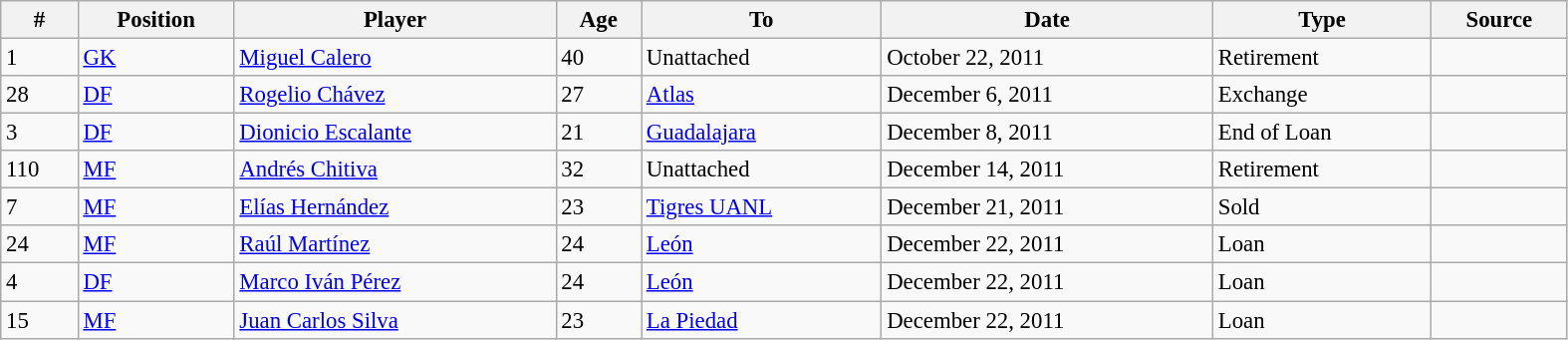<table class="wikitable sortable" style="width:83%; text-align:center; font-size:95%; text-align:left;">
<tr>
<th><strong>#</strong></th>
<th><strong>Position</strong></th>
<th><strong>Player</strong></th>
<th><strong>Age</strong></th>
<th><strong>To</strong></th>
<th><strong>Date</strong></th>
<th><strong>Type</strong></th>
<th><strong>Source</strong></th>
</tr>
<tr>
<td>1</td>
<td><a href='#'>GK</a></td>
<td> <a href='#'>Miguel Calero</a></td>
<td>40</td>
<td>Unattached</td>
<td>October 22, 2011</td>
<td>Retirement</td>
<td></td>
</tr>
<tr>
<td>28</td>
<td><a href='#'>DF</a></td>
<td> <a href='#'>Rogelio Chávez</a></td>
<td>27</td>
<td> <a href='#'>Atlas</a></td>
<td>December 6, 2011</td>
<td>Exchange</td>
<td></td>
</tr>
<tr>
<td>3</td>
<td><a href='#'>DF</a></td>
<td> <a href='#'>Dionicio Escalante</a></td>
<td>21</td>
<td> <a href='#'>Guadalajara</a></td>
<td>December 8, 2011</td>
<td>End of Loan</td>
<td></td>
</tr>
<tr>
<td>110</td>
<td><a href='#'>MF</a></td>
<td> <a href='#'>Andrés Chitiva</a></td>
<td>32</td>
<td>Unattached</td>
<td>December 14, 2011</td>
<td>Retirement</td>
<td></td>
</tr>
<tr>
<td>7</td>
<td><a href='#'>MF</a></td>
<td> <a href='#'>Elías Hernández</a></td>
<td>23</td>
<td> <a href='#'>Tigres UANL</a></td>
<td>December 21, 2011</td>
<td>Sold</td>
<td></td>
</tr>
<tr>
<td>24</td>
<td><a href='#'>MF</a></td>
<td> <a href='#'>Raúl Martínez</a></td>
<td>24</td>
<td> <a href='#'>León</a></td>
<td>December 22, 2011</td>
<td>Loan</td>
<td></td>
</tr>
<tr>
<td>4</td>
<td><a href='#'>DF</a></td>
<td> <a href='#'>Marco Iván Pérez</a></td>
<td>24</td>
<td> <a href='#'>León</a></td>
<td>December 22, 2011</td>
<td>Loan</td>
<td></td>
</tr>
<tr>
<td>15</td>
<td><a href='#'>MF</a></td>
<td> <a href='#'>Juan Carlos Silva</a></td>
<td>23</td>
<td> <a href='#'>La Piedad</a></td>
<td>December 22, 2011</td>
<td>Loan</td>
<td></td>
</tr>
</table>
